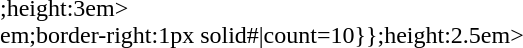<table align=center style=width:33em;border-spacing:0>
<tr>
<td style=padding:0><div><div>;height:3em><div><div>em;border-right:1px solid#</nowiki>|count=10}};height:2.5em></div></td>
</tr>
</table>
